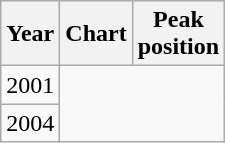<table class="wikitable sortable plainrowheaders">
<tr>
<th scope="col">Year</th>
<th scope="col">Chart</th>
<th scope="col">Peak<br>position</th>
</tr>
<tr>
<td>2001<br></td>
</tr>
<tr>
<td>2004<br></td>
</tr>
</table>
